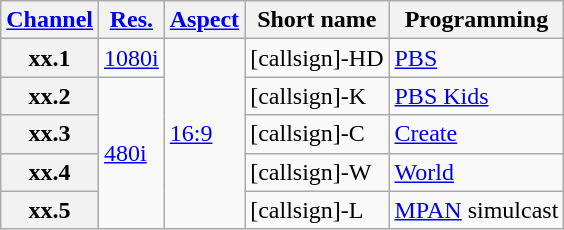<table class="wikitable">
<tr>
<th scope = "col"><a href='#'>Channel</a></th>
<th scope = "col"><a href='#'>Res.</a></th>
<th scope = "col"><a href='#'>Aspect</a></th>
<th scope = "col">Short name</th>
<th scope = "col">Programming</th>
</tr>
<tr>
<th scope = "row">xx.1</th>
<td><a href='#'>1080i</a></td>
<td rowspan=5><a href='#'>16:9</a></td>
<td>[callsign]-HD</td>
<td><a href='#'>PBS</a></td>
</tr>
<tr>
<th scope = "row">xx.2</th>
<td rowspan="4"><a href='#'>480i</a></td>
<td>[callsign]-K</td>
<td><a href='#'>PBS Kids</a></td>
</tr>
<tr>
<th scope = "row">xx.3</th>
<td>[callsign]-C</td>
<td><a href='#'>Create</a></td>
</tr>
<tr>
<th scope = "row">xx.4</th>
<td>[callsign]-W</td>
<td><a href='#'>World</a></td>
</tr>
<tr>
<th scope = "row">xx.5</th>
<td>[callsign]-L</td>
<td><a href='#'>MPAN</a> simulcast</td>
</tr>
</table>
